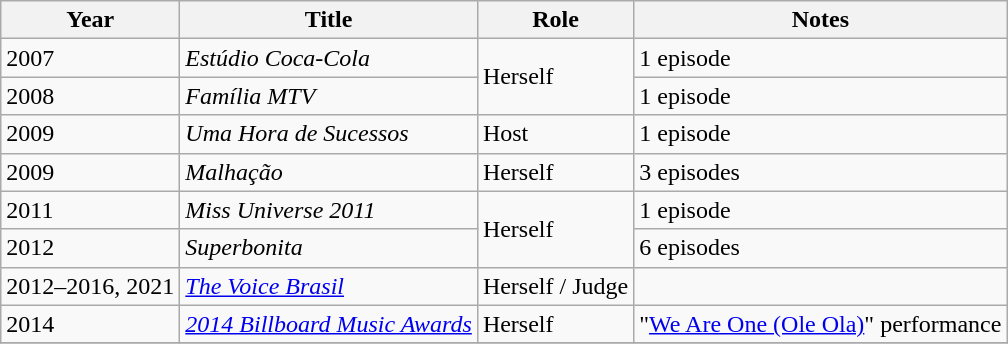<table class="wikitable sortable">
<tr>
<th>Year</th>
<th>Title</th>
<th>Role</th>
<th>Notes</th>
</tr>
<tr>
<td>2007</td>
<td><em>Estúdio Coca-Cola</em></td>
<td rowspan=2>Herself</td>
<td>1 episode</td>
</tr>
<tr>
<td>2008</td>
<td><em>Família MTV</em></td>
<td>1 episode</td>
</tr>
<tr>
<td>2009</td>
<td><em>Uma Hora de Sucessos</em></td>
<td>Host</td>
<td>1 episode</td>
</tr>
<tr>
<td>2009</td>
<td><em>Malhação</em></td>
<td>Herself</td>
<td>3 episodes</td>
</tr>
<tr>
<td>2011</td>
<td><em>Miss Universe 2011</em></td>
<td rowspan=2>Herself</td>
<td>1 episode</td>
</tr>
<tr>
<td>2012</td>
<td><em>Superbonita</em></td>
<td>6 episodes</td>
</tr>
<tr>
<td>2012–2016, 2021</td>
<td><em><a href='#'>The Voice Brasil</a></em></td>
<td>Herself / Judge</td>
<td></td>
</tr>
<tr>
<td>2014</td>
<td><em><a href='#'>2014 Billboard Music Awards</a></em></td>
<td>Herself</td>
<td>"<a href='#'>We Are One (Ole Ola)</a>" performance</td>
</tr>
<tr>
</tr>
</table>
